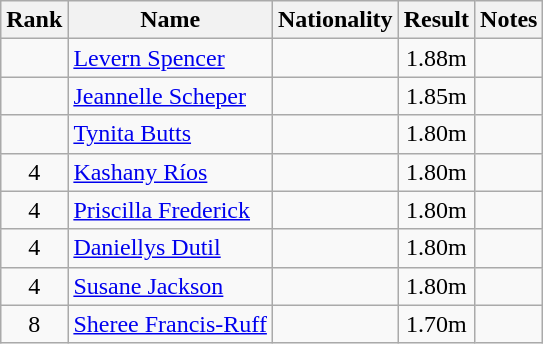<table class="wikitable sortable" style="text-align:center">
<tr>
<th>Rank</th>
<th>Name</th>
<th>Nationality</th>
<th>Result</th>
<th>Notes</th>
</tr>
<tr>
<td></td>
<td align=left><a href='#'>Levern Spencer</a></td>
<td></td>
<td>1.88m</td>
<td></td>
</tr>
<tr>
<td></td>
<td align=left><a href='#'>Jeannelle Scheper</a></td>
<td></td>
<td>1.85m</td>
<td></td>
</tr>
<tr>
<td></td>
<td align=left><a href='#'>Tynita Butts</a></td>
<td></td>
<td>1.80m</td>
<td></td>
</tr>
<tr>
<td>4</td>
<td align=left><a href='#'>Kashany Ríos</a></td>
<td></td>
<td>1.80m</td>
<td></td>
</tr>
<tr>
<td>4</td>
<td align=left><a href='#'>Priscilla Frederick</a></td>
<td></td>
<td>1.80m</td>
<td></td>
</tr>
<tr>
<td>4</td>
<td align=left><a href='#'>Daniellys Dutil</a></td>
<td></td>
<td>1.80m</td>
<td></td>
</tr>
<tr>
<td>4</td>
<td align=left><a href='#'>Susane Jackson</a></td>
<td></td>
<td>1.80m</td>
<td></td>
</tr>
<tr>
<td>8</td>
<td align=left><a href='#'>Sheree Francis-Ruff</a></td>
<td></td>
<td>1.70m</td>
<td></td>
</tr>
</table>
